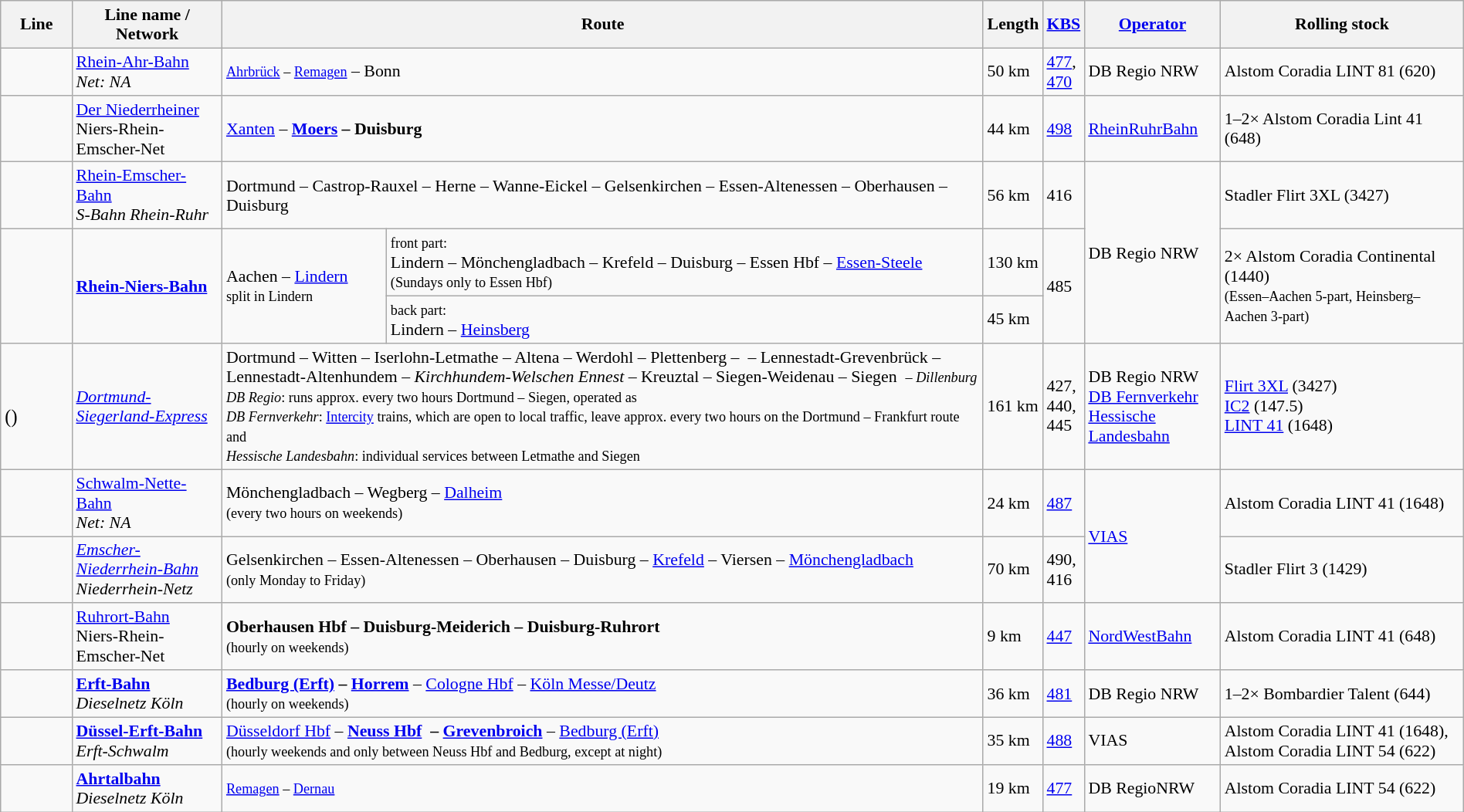<table class="wikitable" style="font-size:91%; width:100%;">
<tr class="hintergrundfarbe5">
<th width="55">Line</th>
<th>Line name /<br>Network</th>
<th colspan="2">Route</th>
<th>Length</th>
<th width="20"><a href='#'>KBS</a></th>
<th><a href='#'>Operator</a></th>
<th>Rolling stock</th>
</tr>
<tr>
<td style="font-size:111%;"></td>
<td><a href='#'>Rhein-Ahr-Bahn</a><br> <em>Net: NA</em></td>
<td colspan="2"><small><a href='#'>Ahrbrück</a> – <a href='#'>Remagen</a></small> – Bonn</td>
<td>50 km</td>
<td><a href='#'>477</a>, <a href='#'>470</a></td>
<td>DB Regio NRW</td>
<td>Alstom Coradia LINT 81 (620)</td>
</tr>
<tr>
<td style="font-size:111%;"></td>
<td><a href='#'>Der Niederrheiner</a><br>Niers-Rhein-Emscher-Net</td>
<td colspan="2"><a href='#'>Xanten</a> – <strong><a href='#'>Moers</a> – Duisburg</strong></td>
<td>44 km</td>
<td><a href='#'>498</a></td>
<td><a href='#'>RheinRuhrBahn</a></td>
<td>1–2× Alstom Coradia Lint 41 (648)</td>
</tr>
<tr>
<td style="font-size:111%;"></td>
<td><a href='#'>Rhein-Emscher-Bahn</a><br><em>S-Bahn Rhein-Ruhr</em></td>
<td colspan="2">Dortmund – Castrop-Rauxel – Herne – Wanne-Eickel – Gelsenkirchen – Essen-Altenessen – Oberhausen – Duisburg</td>
<td>56 km</td>
<td>416</td>
<td rowspan="3">DB Regio NRW</td>
<td>Stadler Flirt 3XL (3427)</td>
</tr>
<tr>
<td rowspan="2" style="font-size:111%;"></td>
<td rowspan="2"><strong><a href='#'>Rhein-Niers-Bahn</a></strong></td>
<td rowspan="2">Aachen – <a href='#'>Lindern</a><br><small>split in Lindern</small></td>
<td><small>front part:</small><br>Lindern – Mönchengladbach – Krefeld – Duisburg – Essen Hbf – <a href='#'>Essen-Steele</a><br><small>(Sundays only to Essen Hbf)</small></td>
<td>130 km</td>
<td rowspan="2">485</td>
<td rowspan="2">2× Alstom Coradia Continental (1440)<br><small>(Essen–Aachen 5-part, Heinsberg–Aachen 3-part)</small></td>
</tr>
<tr>
<td><small>back part:</small><br>Lindern – <a href='#'>Heinsberg</a></td>
<td>45 km</td>
</tr>
<tr>
<td style="font-size:111%;"><br>()</td>
<td><em><a href='#'>Dortmund-Siegerland-Express</a></em></td>
<td colspan="2">Dortmund – Witten – Iserlohn-Letmathe – Altena – Werdohl – Plettenberg –  – Lennestadt-Grevenbrück – Lennestadt-Altenhundem <em>– Kirchhundem-Welschen Ennest</em> – Kreuztal – Siegen-Weidenau – Siegen  <em><small>– Dillenburg</small></em><br><small><em>DB Regio</em>: runs approx. every two hours Dortmund – Siegen, operated as</small><br><small><em>DB Fernverkehr</em>: <a href='#'>Intercity</a> trains, which are open to local traffic, leave approx. every two hours on the Dortmund – Frankfurt route and</small><br><small><em>Hessische Landesbahn</em>: individual services between Letmathe and Siegen</small></td>
<td>161 km</td>
<td>427, 440, 445</td>
<td>DB Regio NRW<br><a href='#'>DB Fernverkehr</a><br><a href='#'>Hessische Landesbahn</a></td>
<td><a href='#'>Flirt 3XL</a> (3427)<br><a href='#'>IC2</a> (147.5)<br><a href='#'>LINT 41</a> (1648)</td>
</tr>
<tr>
<td style="font-size:111%;"></td>
<td><a href='#'>Schwalm-Nette-Bahn</a> <br> <em>Net: NA</em></td>
<td colspan="2">Mönchengladbach – Wegberg – <a href='#'>Dalheim</a><br><small>(every two hours on weekends)</small></td>
<td>24 km</td>
<td><a href='#'>487</a></td>
<td rowspan="2"><a href='#'>VIAS</a></td>
<td>Alstom Coradia LINT 41 (1648)</td>
</tr>
<tr>
<td style="font-size:111%;"></td>
<td><em><a href='#'>Emscher-Niederrhein-Bahn</a></em><br><em>Niederrhein-Netz</em></td>
<td colspan="2">Gelsenkirchen – Essen-Altenessen – Oberhausen – Duisburg – <a href='#'>Krefeld</a> – Viersen – <a href='#'>Mönchengladbach</a><br><small>(only Monday to Friday)</small></td>
<td>70 km</td>
<td>490, 416</td>
<td>Stadler Flirt 3 (1429)</td>
</tr>
<tr>
<td style="font-size:111%;"></td>
<td><a href='#'>Ruhrort-Bahn</a><br>Niers-Rhein-Emscher-Net</td>
<td colspan="2"><strong>Oberhausen Hbf – Duisburg-Meiderich – Duisburg-Ruhrort</strong><br><small>(hourly on weekends)</small></td>
<td>9 km</td>
<td><a href='#'>447</a></td>
<td><a href='#'>NordWestBahn</a></td>
<td>Alstom Coradia LINT 41 (648)</td>
</tr>
<tr>
<td style="font-size:111%;"></td>
<td><strong><a href='#'>Erft-Bahn</a></strong><br><em>Dieselnetz Köln</em></td>
<td colspan="2"><strong><a href='#'>Bedburg (Erft)</a> – <a href='#'>Horrem</a></strong> – <a href='#'>Cologne Hbf</a> – <a href='#'>Köln Messe/Deutz</a><br><small>(hourly on weekends)</small></td>
<td>36 km</td>
<td><a href='#'>481</a></td>
<td>DB Regio NRW</td>
<td>1–2× Bombardier Talent (644)</td>
</tr>
<tr>
<td style="font-size:111%;"></td>
<td><strong><a href='#'>Düssel-Erft-Bahn</a></strong><br><em>Erft-Schwalm</em></td>
<td colspan="2"><a href='#'>Düsseldorf Hbf</a> – <strong><a href='#'>Neuss Hbf</a>  – <a href='#'>Grevenbroich</a></strong> – <a href='#'>Bedburg (Erft)</a><br><small>(hourly weekends and only between Neuss Hbf and Bedburg, except at night)</small></td>
<td>35 km</td>
<td><a href='#'>488</a></td>
<td>VIAS</td>
<td>Alstom Coradia LINT 41 (1648), Alstom Coradia LINT 54 (622)</td>
</tr>
<tr>
<td style="font-size:111%;"></td>
<td><strong><a href='#'>Ahrtalbahn</a></strong><br><em>Dieselnetz Köln</em></td>
<td colspan="2"><small><a href='#'>Remagen</a> – <a href='#'>Dernau</a></small></td>
<td>19 km</td>
<td><a href='#'>477</a></td>
<td>DB RegioNRW</td>
<td>Alstom Coradia LINT 54 (622)</td>
</tr>
</table>
